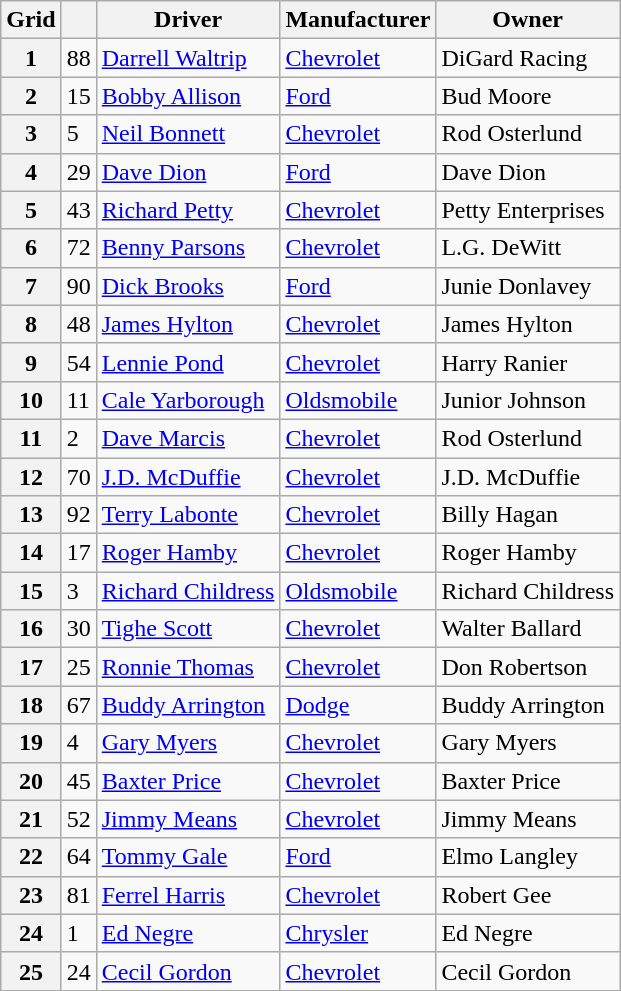<table class="wikitable">
<tr>
<th>Grid</th>
<th></th>
<th>Driver</th>
<th>Manufacturer</th>
<th>Owner</th>
</tr>
<tr>
<th>1</th>
<td>88</td>
<td><a href='#'>Darrell Waltrip</a></td>
<td><a href='#'>Chevrolet</a></td>
<td>DiGard Racing</td>
</tr>
<tr>
<th>2</th>
<td>15</td>
<td><a href='#'>Bobby Allison</a></td>
<td><a href='#'>Ford</a></td>
<td>Bud Moore</td>
</tr>
<tr>
<th>3</th>
<td>5</td>
<td><a href='#'>Neil Bonnett</a></td>
<td><a href='#'>Chevrolet</a></td>
<td>Rod Osterlund</td>
</tr>
<tr>
<th>4</th>
<td>29</td>
<td><a href='#'>Dave Dion</a></td>
<td><a href='#'>Ford</a></td>
<td>Dave Dion</td>
</tr>
<tr>
<th>5</th>
<td>43</td>
<td><a href='#'>Richard Petty</a></td>
<td><a href='#'>Chevrolet</a></td>
<td>Petty Enterprises</td>
</tr>
<tr>
<th>6</th>
<td>72</td>
<td><a href='#'>Benny Parsons</a></td>
<td><a href='#'>Chevrolet</a></td>
<td>L.G. DeWitt</td>
</tr>
<tr>
<th>7</th>
<td>90</td>
<td><a href='#'>Dick Brooks</a></td>
<td><a href='#'>Ford</a></td>
<td>Junie Donlavey</td>
</tr>
<tr>
<th>8</th>
<td>48</td>
<td><a href='#'>James Hylton</a></td>
<td><a href='#'>Chevrolet</a></td>
<td>James Hylton</td>
</tr>
<tr>
<th>9</th>
<td>54</td>
<td><a href='#'>Lennie Pond</a></td>
<td><a href='#'>Chevrolet</a></td>
<td>Harry Ranier</td>
</tr>
<tr>
<th>10</th>
<td>11</td>
<td><a href='#'>Cale Yarborough</a></td>
<td><a href='#'>Oldsmobile</a></td>
<td>Junior Johnson</td>
</tr>
<tr>
<th>11</th>
<td>2</td>
<td><a href='#'>Dave Marcis</a></td>
<td><a href='#'>Chevrolet</a></td>
<td>Rod Osterlund</td>
</tr>
<tr>
<th>12</th>
<td>70</td>
<td><a href='#'>J.D. McDuffie</a></td>
<td><a href='#'>Chevrolet</a></td>
<td>J.D. McDuffie</td>
</tr>
<tr>
<th>13</th>
<td>92</td>
<td><a href='#'>Terry Labonte</a></td>
<td><a href='#'>Chevrolet</a></td>
<td>Billy Hagan</td>
</tr>
<tr>
<th>14</th>
<td>17</td>
<td><a href='#'>Roger Hamby</a></td>
<td><a href='#'>Chevrolet</a></td>
<td>Roger Hamby</td>
</tr>
<tr>
<th>15</th>
<td>3</td>
<td><a href='#'>Richard Childress</a></td>
<td><a href='#'>Oldsmobile</a></td>
<td>Richard Childress</td>
</tr>
<tr>
<th>16</th>
<td>30</td>
<td><a href='#'>Tighe Scott</a></td>
<td><a href='#'>Chevrolet</a></td>
<td>Walter Ballard</td>
</tr>
<tr>
<th>17</th>
<td>25</td>
<td><a href='#'>Ronnie Thomas</a></td>
<td><a href='#'>Chevrolet</a></td>
<td>Don Robertson</td>
</tr>
<tr>
<th>18</th>
<td>67</td>
<td><a href='#'>Buddy Arrington</a></td>
<td><a href='#'>Dodge</a></td>
<td>Buddy Arrington</td>
</tr>
<tr>
<th>19</th>
<td>4</td>
<td><a href='#'>Gary Myers</a></td>
<td><a href='#'>Chevrolet</a></td>
<td>Gary Myers</td>
</tr>
<tr>
<th>20</th>
<td>45</td>
<td><a href='#'>Baxter Price</a></td>
<td><a href='#'>Chevrolet</a></td>
<td>Baxter Price</td>
</tr>
<tr>
<th>21</th>
<td>52</td>
<td><a href='#'>Jimmy Means</a></td>
<td><a href='#'>Chevrolet</a></td>
<td>Jimmy Means</td>
</tr>
<tr>
<th>22</th>
<td>64</td>
<td><a href='#'>Tommy Gale</a></td>
<td><a href='#'>Ford</a></td>
<td>Elmo Langley</td>
</tr>
<tr>
<th>23</th>
<td>81</td>
<td><a href='#'>Ferrel Harris</a></td>
<td><a href='#'>Chevrolet</a></td>
<td>Robert Gee</td>
</tr>
<tr>
<th>24</th>
<td>1</td>
<td><a href='#'>Ed Negre</a></td>
<td><a href='#'>Chrysler</a></td>
<td>Ed Negre</td>
</tr>
<tr>
<th>25</th>
<td>24</td>
<td><a href='#'>Cecil Gordon</a></td>
<td><a href='#'>Chevrolet</a></td>
<td>Cecil Gordon</td>
</tr>
</table>
